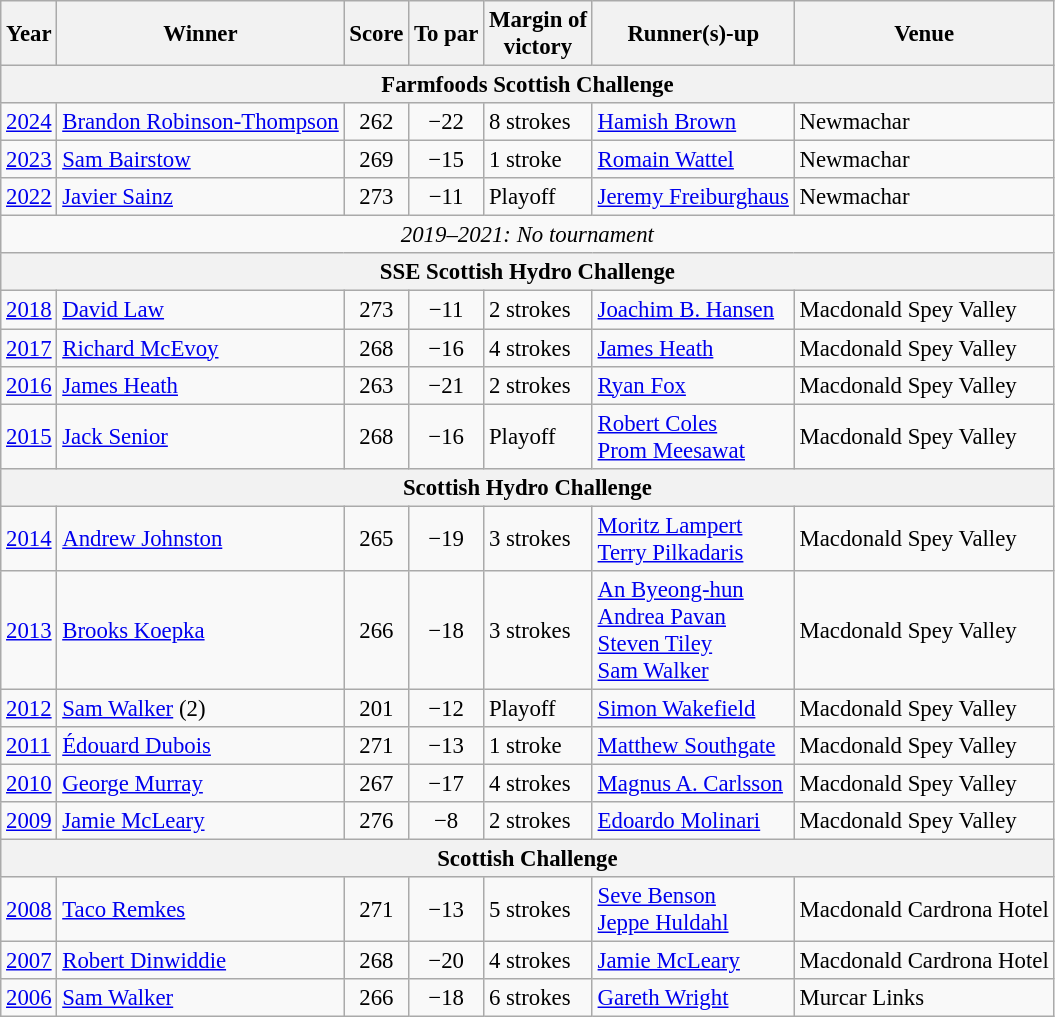<table class=wikitable style="font-size:95%">
<tr>
<th>Year</th>
<th>Winner</th>
<th>Score</th>
<th>To par</th>
<th>Margin of<br>victory</th>
<th>Runner(s)-up</th>
<th>Venue</th>
</tr>
<tr>
<th colspan=8>Farmfoods Scottish Challenge</th>
</tr>
<tr>
<td><a href='#'>2024</a></td>
<td> <a href='#'>Brandon Robinson-Thompson</a></td>
<td align=center>262</td>
<td align=center>−22</td>
<td>8 strokes</td>
<td> <a href='#'>Hamish Brown</a></td>
<td>Newmachar</td>
</tr>
<tr>
<td><a href='#'>2023</a></td>
<td> <a href='#'>Sam Bairstow</a></td>
<td align=center>269</td>
<td align=center>−15</td>
<td>1 stroke</td>
<td> <a href='#'>Romain Wattel</a></td>
<td>Newmachar</td>
</tr>
<tr>
<td><a href='#'>2022</a></td>
<td> <a href='#'>Javier Sainz</a></td>
<td align=center>273</td>
<td align=center>−11</td>
<td>Playoff</td>
<td> <a href='#'>Jeremy Freiburghaus</a></td>
<td>Newmachar</td>
</tr>
<tr>
<td colspan=7 align=center><em>2019–2021: No tournament</em></td>
</tr>
<tr>
<th colspan=8>SSE Scottish Hydro Challenge</th>
</tr>
<tr>
<td><a href='#'>2018</a></td>
<td> <a href='#'>David Law</a></td>
<td align=center>273</td>
<td align=center>−11</td>
<td>2 strokes</td>
<td> <a href='#'>Joachim B. Hansen</a></td>
<td>Macdonald Spey Valley</td>
</tr>
<tr>
<td><a href='#'>2017</a></td>
<td> <a href='#'>Richard McEvoy</a></td>
<td align=center>268</td>
<td align=center>−16</td>
<td>4 strokes</td>
<td> <a href='#'>James Heath</a></td>
<td>Macdonald Spey Valley</td>
</tr>
<tr>
<td><a href='#'>2016</a></td>
<td> <a href='#'>James Heath</a></td>
<td align=center>263</td>
<td align=center>−21</td>
<td>2 strokes</td>
<td> <a href='#'>Ryan Fox</a></td>
<td>Macdonald Spey Valley</td>
</tr>
<tr>
<td><a href='#'>2015</a></td>
<td> <a href='#'>Jack Senior</a></td>
<td align=center>268</td>
<td align=center>−16</td>
<td>Playoff</td>
<td> <a href='#'>Robert Coles</a><br> <a href='#'>Prom Meesawat</a></td>
<td>Macdonald Spey Valley</td>
</tr>
<tr>
<th colspan=8>Scottish Hydro Challenge</th>
</tr>
<tr>
<td><a href='#'>2014</a></td>
<td> <a href='#'>Andrew Johnston</a></td>
<td align=center>265</td>
<td align=center>−19</td>
<td>3 strokes</td>
<td> <a href='#'>Moritz Lampert</a><br> <a href='#'>Terry Pilkadaris</a></td>
<td>Macdonald Spey Valley</td>
</tr>
<tr>
<td><a href='#'>2013</a></td>
<td> <a href='#'>Brooks Koepka</a></td>
<td align=center>266</td>
<td align=center>−18</td>
<td>3 strokes</td>
<td> <a href='#'>An Byeong-hun</a><br> <a href='#'>Andrea Pavan</a><br> <a href='#'>Steven Tiley</a><br> <a href='#'>Sam Walker</a></td>
<td>Macdonald Spey Valley</td>
</tr>
<tr>
<td><a href='#'>2012</a></td>
<td> <a href='#'>Sam Walker</a> (2)</td>
<td align=center>201</td>
<td align=center>−12</td>
<td>Playoff</td>
<td> <a href='#'>Simon Wakefield</a></td>
<td>Macdonald Spey Valley</td>
</tr>
<tr>
<td><a href='#'>2011</a></td>
<td> <a href='#'>Édouard Dubois</a></td>
<td align=center>271</td>
<td align=center>−13</td>
<td>1 stroke</td>
<td> <a href='#'>Matthew Southgate</a></td>
<td>Macdonald Spey Valley</td>
</tr>
<tr>
<td><a href='#'>2010</a></td>
<td> <a href='#'>George Murray</a></td>
<td align=center>267</td>
<td align=center>−17</td>
<td>4 strokes</td>
<td> <a href='#'>Magnus A. Carlsson</a></td>
<td>Macdonald Spey Valley</td>
</tr>
<tr>
<td><a href='#'>2009</a></td>
<td> <a href='#'>Jamie McLeary</a></td>
<td align=center>276</td>
<td align=center>−8</td>
<td>2 strokes</td>
<td> <a href='#'>Edoardo Molinari</a></td>
<td>Macdonald Spey Valley</td>
</tr>
<tr>
<th colspan=8>Scottish Challenge</th>
</tr>
<tr>
<td><a href='#'>2008</a></td>
<td> <a href='#'>Taco Remkes</a></td>
<td align=center>271</td>
<td align=center>−13</td>
<td>5 strokes</td>
<td> <a href='#'>Seve Benson</a><br> <a href='#'>Jeppe Huldahl</a></td>
<td>Macdonald Cardrona Hotel</td>
</tr>
<tr>
<td><a href='#'>2007</a></td>
<td> <a href='#'>Robert Dinwiddie</a></td>
<td align=center>268</td>
<td align=center>−20</td>
<td>4 strokes</td>
<td> <a href='#'>Jamie McLeary</a></td>
<td>Macdonald Cardrona Hotel</td>
</tr>
<tr>
<td><a href='#'>2006</a></td>
<td> <a href='#'>Sam Walker</a></td>
<td align=center>266</td>
<td align=center>−18</td>
<td>6 strokes</td>
<td> <a href='#'>Gareth Wright</a></td>
<td>Murcar Links</td>
</tr>
</table>
